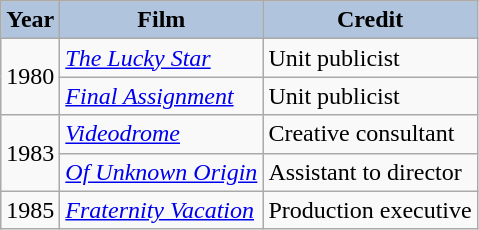<table class="wikitable">
<tr>
<th style="background:#B0C4DE;">Year</th>
<th style="background:#B0C4DE;">Film</th>
<th style="background:#B0C4DE;">Credit</th>
</tr>
<tr>
<td rowspan=2>1980</td>
<td><em><a href='#'>The Lucky Star</a></em></td>
<td>Unit publicist</td>
</tr>
<tr>
<td><em><a href='#'>Final Assignment</a></em></td>
<td>Unit publicist</td>
</tr>
<tr>
<td rowspan=2>1983</td>
<td><em><a href='#'>Videodrome</a></em></td>
<td>Creative consultant</td>
</tr>
<tr>
<td><em><a href='#'>Of Unknown Origin</a></em></td>
<td>Assistant to director</td>
</tr>
<tr>
<td>1985</td>
<td><em><a href='#'>Fraternity Vacation</a></em></td>
<td>Production executive</td>
</tr>
</table>
